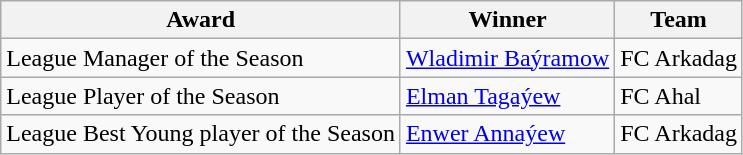<table class="wikitable">
<tr>
<th>Award</th>
<th>Winner</th>
<th>Team</th>
</tr>
<tr>
<td>League Manager of the Season</td>
<td> <a href='#'>Wladimir Baýramow</a></td>
<td>FC Arkadag</td>
</tr>
<tr>
<td>League Player of the Season</td>
<td> <a href='#'>Elman Tagaýew</a></td>
<td>FC Ahal</td>
</tr>
<tr>
<td>League Best Young player of the Season</td>
<td> <a href='#'>Enwer Annaýew</a></td>
<td>FC Arkadag</td>
</tr>
</table>
